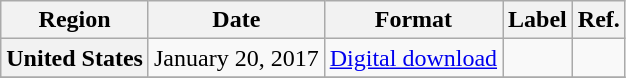<table class="wikitable plainrowheaders">
<tr>
<th>Region</th>
<th>Date</th>
<th>Format</th>
<th>Label</th>
<th>Ref.</th>
</tr>
<tr>
<th scope="row">United States</th>
<td rowspan="1">January 20, 2017</td>
<td rowspan="1"><a href='#'>Digital download</a></td>
<td rowspan="1"></td>
<td><br></td>
</tr>
<tr>
</tr>
</table>
